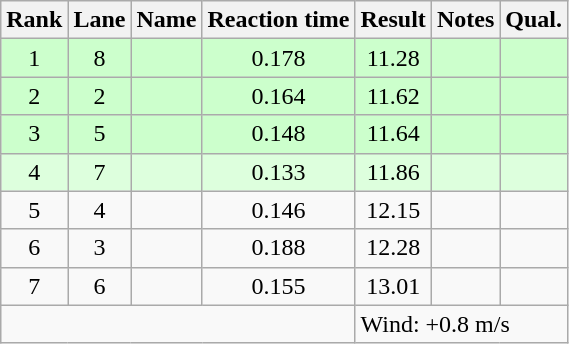<table class="wikitable sortable" style="text-align:center">
<tr>
<th>Rank</th>
<th>Lane</th>
<th>Name</th>
<th>Reaction time</th>
<th>Result</th>
<th>Notes</th>
<th>Qual.</th>
</tr>
<tr bgcolor=ccffcc>
<td>1</td>
<td>8</td>
<td align="left"></td>
<td>0.178</td>
<td>11.28</td>
<td></td>
<td></td>
</tr>
<tr bgcolor=ccffcc>
<td>2</td>
<td>2</td>
<td align="left"></td>
<td>0.164</td>
<td>11.62</td>
<td></td>
<td></td>
</tr>
<tr bgcolor=ccffcc>
<td>3</td>
<td>5</td>
<td align="left"></td>
<td>0.148</td>
<td>11.64</td>
<td></td>
<td></td>
</tr>
<tr bgcolor=ddffdd>
<td>4</td>
<td>7</td>
<td align="left"></td>
<td>0.133</td>
<td>11.86</td>
<td></td>
<td></td>
</tr>
<tr>
<td>5</td>
<td>4</td>
<td align="left"></td>
<td>0.146</td>
<td>12.15</td>
<td></td>
<td></td>
</tr>
<tr>
<td>6</td>
<td>3</td>
<td align="left"></td>
<td>0.188</td>
<td>12.28</td>
<td></td>
<td></td>
</tr>
<tr>
<td>7</td>
<td>6</td>
<td align="left"></td>
<td>0.155</td>
<td>13.01</td>
<td></td>
<td></td>
</tr>
<tr class="sortbottom">
<td colspan=4></td>
<td colspan="3" style="text-align:left;">Wind: +0.8 m/s</td>
</tr>
</table>
